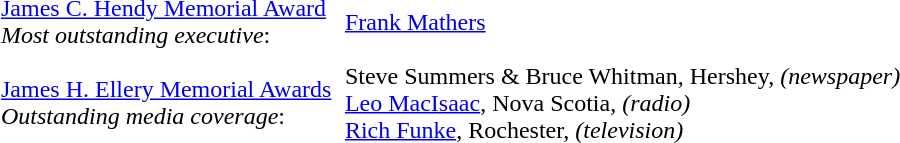<table cellpadding="3" cellspacing="3">
<tr>
<td><a href='#'>James C. Hendy Memorial Award</a><br><em>Most outstanding executive</em>:</td>
<td><a href='#'>Frank Mathers</a></td>
</tr>
<tr>
<td><a href='#'>James H. Ellery Memorial Awards</a> <br><em>Outstanding media coverage</em>:</td>
<td>Steve Summers & Bruce Whitman, Hershey, <em>(newspaper)</em><br><a href='#'>Leo MacIsaac</a>, Nova Scotia, <em>(radio)</em><br><a href='#'>Rich Funke</a>, Rochester, <em>(television)</em></td>
</tr>
</table>
